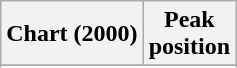<table class="wikitable sortable plainrowheaders" style="text-align:center">
<tr>
<th>Chart (2000)</th>
<th>Peak<br>position</th>
</tr>
<tr>
</tr>
<tr>
</tr>
<tr>
</tr>
<tr>
</tr>
</table>
